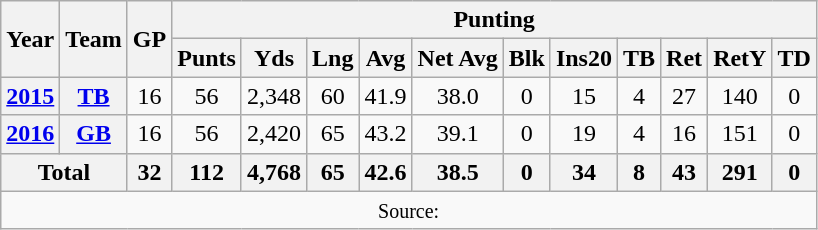<table class="wikitable" style="text-align: center;">
<tr>
<th rowspan="2">Year</th>
<th rowspan="2">Team</th>
<th rowspan="2">GP</th>
<th colspan="14">Punting</th>
</tr>
<tr>
<th>Punts</th>
<th>Yds</th>
<th>Lng</th>
<th>Avg</th>
<th>Net Avg</th>
<th>Blk</th>
<th>Ins20</th>
<th>TB</th>
<th>Ret</th>
<th>RetY</th>
<th>TD</th>
</tr>
<tr>
<th><a href='#'>2015</a></th>
<th><a href='#'>TB</a></th>
<td>16</td>
<td>56</td>
<td>2,348</td>
<td>60</td>
<td>41.9</td>
<td>38.0</td>
<td>0</td>
<td>15</td>
<td>4</td>
<td>27</td>
<td>140</td>
<td>0</td>
</tr>
<tr>
<th><a href='#'>2016</a></th>
<th><a href='#'>GB</a></th>
<td>16</td>
<td>56</td>
<td>2,420</td>
<td>65</td>
<td>43.2</td>
<td>39.1</td>
<td>0</td>
<td>19</td>
<td>4</td>
<td>16</td>
<td>151</td>
<td>0</td>
</tr>
<tr>
<th colspan="2">Total</th>
<th>32</th>
<th>112</th>
<th>4,768</th>
<th>65</th>
<th>42.6</th>
<th>38.5</th>
<th>0</th>
<th>34</th>
<th>8</th>
<th>43</th>
<th>291</th>
<th>0</th>
</tr>
<tr>
<td colspan="14"><small>Source: </small></td>
</tr>
</table>
